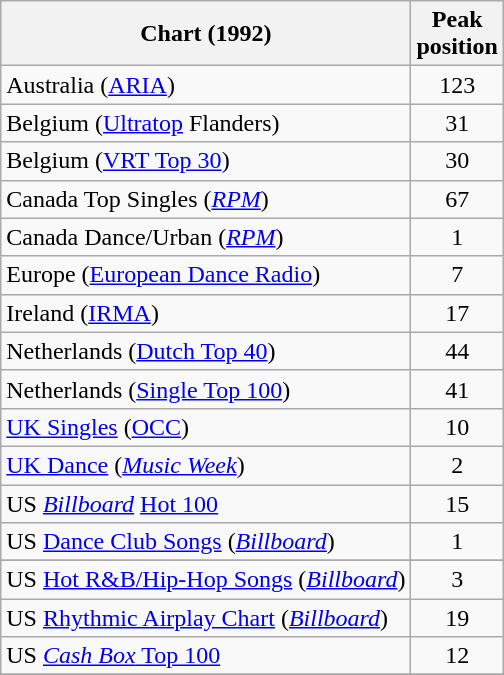<table class="wikitable sortable">
<tr>
<th>Chart (1992)</th>
<th>Peak<br>position</th>
</tr>
<tr>
<td>Australia (<a href='#'>ARIA</a>)</td>
<td align="center">123</td>
</tr>
<tr>
<td>Belgium (<a href='#'>Ultratop</a> Flanders)</td>
<td align="center">31</td>
</tr>
<tr>
<td>Belgium (<a href='#'>VRT Top 30</a>)</td>
<td align="center">30</td>
</tr>
<tr>
<td>Canada Top Singles (<a href='#'><em>RPM</em></a>)</td>
<td align="center">67</td>
</tr>
<tr>
<td>Canada Dance/Urban (<a href='#'><em>RPM</em></a>)</td>
<td align="center">1</td>
</tr>
<tr>
<td>Europe (<a href='#'>European Dance Radio</a>)</td>
<td align="center">7</td>
</tr>
<tr>
<td>Ireland (<a href='#'>IRMA</a>)</td>
<td align="center">17</td>
</tr>
<tr>
<td>Netherlands (<a href='#'>Dutch Top 40</a>)</td>
<td align="center">44</td>
</tr>
<tr>
<td>Netherlands (<a href='#'>Single Top 100</a>)</td>
<td align="center">41</td>
</tr>
<tr>
<td><a href='#'>UK Singles</a> (<a href='#'>OCC</a>)</td>
<td align="center">10</td>
</tr>
<tr>
<td><a href='#'>UK Dance</a> (<em><a href='#'>Music Week</a></em>)</td>
<td align="center">2</td>
</tr>
<tr>
<td>US <em><a href='#'>Billboard</a></em> <a href='#'>Hot 100</a></td>
<td align="center">15</td>
</tr>
<tr>
<td>US <a href='#'>Dance Club Songs</a> (<em><a href='#'>Billboard</a></em>)</td>
<td align="center">1</td>
</tr>
<tr>
</tr>
<tr>
<td>US <a href='#'>Hot R&B/Hip-Hop Songs</a> (<em><a href='#'>Billboard</a></em>)</td>
<td align="center">3</td>
</tr>
<tr>
<td>US <a href='#'>Rhythmic Airplay Chart</a> (<em><a href='#'>Billboard</a></em>)</td>
<td align="center">19</td>
</tr>
<tr>
<td>US <a href='#'><em>Cash Box</em> Top 100</a></td>
<td align="center">12</td>
</tr>
<tr>
</tr>
</table>
